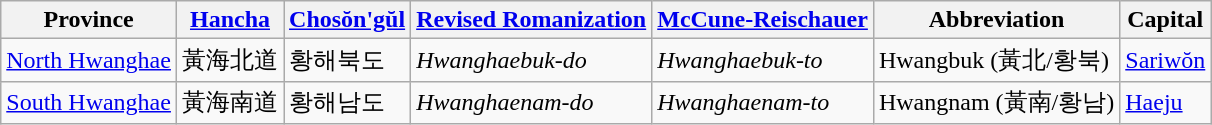<table class="wikitable">
<tr>
<th>Province</th>
<th><a href='#'>Hancha</a></th>
<th><a href='#'>Chosŏn'gŭl</a></th>
<th><a href='#'>Revised Romanization</a></th>
<th><a href='#'>McCune-Reischauer</a></th>
<th>Abbreviation</th>
<th>Capital</th>
</tr>
<tr>
<td><a href='#'>North Hwanghae</a></td>
<td>黃海北道</td>
<td>황해북도</td>
<td><em>Hwanghaebuk-do</em></td>
<td><em>Hwanghaebuk-to</em></td>
<td>Hwangbuk (黃北/황북)</td>
<td><a href='#'>Sariwŏn</a></td>
</tr>
<tr>
<td><a href='#'>South Hwanghae</a></td>
<td>黃海南道</td>
<td>황해남도</td>
<td><em>Hwanghaenam-do</em></td>
<td><em>Hwanghaenam-to</em></td>
<td>Hwangnam (黃南/황남)</td>
<td><a href='#'>Haeju</a></td>
</tr>
</table>
